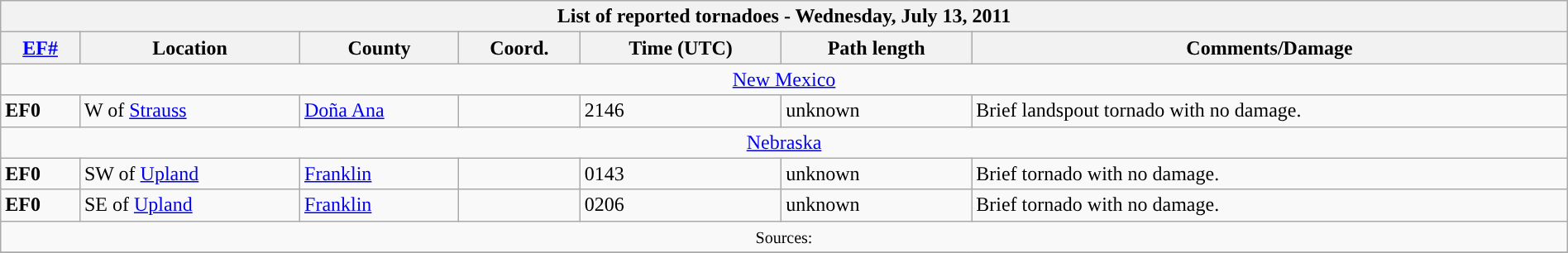<table class="wikitable collapsible" width="100%">
<tr>
<th colspan="7">List of reported tornadoes - Wednesday, July 13, 2011</th>
</tr>
<tr>
<th><a href='#'>EF#</a></th>
<th>Location</th>
<th>County</th>
<th>Coord.</th>
<th>Time (UTC)</th>
<th>Path length</th>
<th>Comments/Damage</th>
</tr>
<tr>
<td colspan="7" align=center><a href='#'>New Mexico</a></td>
</tr>
<tr>
<td><strong>EF0</strong></td>
<td>W of <a href='#'>Strauss</a></td>
<td><a href='#'>Doña Ana</a></td>
<td></td>
<td>2146</td>
<td>unknown</td>
<td>Brief landspout tornado with no damage.</td>
</tr>
<tr>
<td colspan="7" align=center><a href='#'>Nebraska</a></td>
</tr>
<tr>
<td><strong>EF0</strong></td>
<td>SW of <a href='#'>Upland</a></td>
<td><a href='#'>Franklin</a></td>
<td></td>
<td>0143</td>
<td>unknown</td>
<td>Brief tornado with no damage.</td>
</tr>
<tr>
<td><strong>EF0</strong></td>
<td>SE of <a href='#'>Upland</a></td>
<td><a href='#'>Franklin</a></td>
<td></td>
<td>0206</td>
<td>unknown</td>
<td>Brief tornado with no damage.</td>
</tr>
<tr>
<td colspan="7" align=center><small>Sources: </small></td>
</tr>
<tr>
</tr>
</table>
